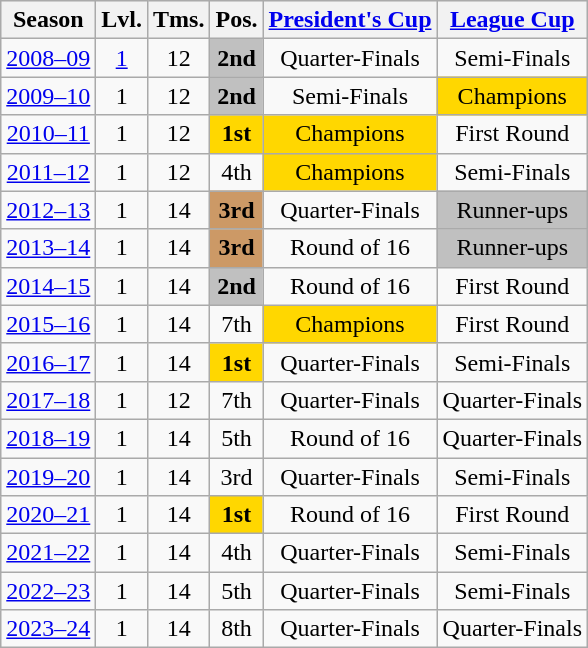<table class="wikitable" style="text-align:center">
<tr bgcolor="#efefef">
<th>Season</th>
<th>Lvl.</th>
<th>Tms.</th>
<th>Pos.</th>
<th><a href='#'>President's Cup</a></th>
<th><a href='#'>League Cup</a></th>
</tr>
<tr>
<td><a href='#'>2008–09</a></td>
<td><a href='#'>1</a></td>
<td>12</td>
<td bgcolor=silver><strong>2nd</strong></td>
<td>Quarter-Finals</td>
<td>Semi-Finals</td>
</tr>
<tr>
<td><a href='#'>2009–10</a></td>
<td>1</td>
<td>12</td>
<td bgcolor=silver><strong>2nd</strong></td>
<td>Semi-Finals</td>
<td bgcolor=gold>Champions</td>
</tr>
<tr>
<td><a href='#'>2010–11</a></td>
<td>1</td>
<td>12</td>
<td bgcolor=gold><strong>1st</strong></td>
<td bgcolor=gold>Champions</td>
<td>First Round</td>
</tr>
<tr>
<td><a href='#'>2011–12</a></td>
<td>1</td>
<td>12</td>
<td>4th</td>
<td bgcolor=gold>Champions</td>
<td>Semi-Finals</td>
</tr>
<tr>
<td><a href='#'>2012–13</a></td>
<td>1</td>
<td>14</td>
<td bgcolor="#cc9966"><strong>3rd</strong></td>
<td>Quarter-Finals</td>
<td bgcolor=silver>Runner-ups</td>
</tr>
<tr>
<td><a href='#'>2013–14</a></td>
<td>1</td>
<td>14</td>
<td bgcolor="#cc9966"><strong>3rd</strong></td>
<td>Round of 16</td>
<td bgcolor=silver>Runner-ups</td>
</tr>
<tr>
<td><a href='#'>2014–15</a></td>
<td>1</td>
<td>14</td>
<td bgcolor=silver><strong>2nd</strong></td>
<td>Round of 16</td>
<td>First Round</td>
</tr>
<tr>
<td><a href='#'>2015–16</a></td>
<td>1</td>
<td>14</td>
<td>7th</td>
<td bgcolor=gold>Champions</td>
<td>First Round</td>
</tr>
<tr>
<td><a href='#'>2016–17</a></td>
<td>1</td>
<td>14</td>
<td bgcolor=gold><strong>1st</strong></td>
<td>Quarter-Finals</td>
<td>Semi-Finals</td>
</tr>
<tr>
<td><a href='#'>2017–18</a></td>
<td>1</td>
<td>12</td>
<td>7th</td>
<td>Quarter-Finals</td>
<td>Quarter-Finals</td>
</tr>
<tr>
<td><a href='#'>2018–19</a></td>
<td>1</td>
<td>14</td>
<td>5th</td>
<td>Round of 16</td>
<td>Quarter-Finals</td>
</tr>
<tr>
<td><a href='#'>2019–20</a></td>
<td>1</td>
<td>14</td>
<td>3rd</td>
<td>Quarter-Finals</td>
<td>Semi-Finals</td>
</tr>
<tr>
<td><a href='#'>2020–21</a></td>
<td>1</td>
<td>14</td>
<td bgcolor=gold><strong>1st</strong></td>
<td>Round of 16</td>
<td>First Round</td>
</tr>
<tr>
<td><a href='#'>2021–22</a></td>
<td>1</td>
<td>14</td>
<td>4th</td>
<td>Quarter-Finals</td>
<td>Semi-Finals</td>
</tr>
<tr>
<td><a href='#'>2022–23</a></td>
<td>1</td>
<td>14</td>
<td>5th</td>
<td>Quarter-Finals</td>
<td>Semi-Finals</td>
</tr>
<tr>
<td><a href='#'>2023–24</a></td>
<td>1</td>
<td>14</td>
<td>8th</td>
<td>Quarter-Finals</td>
<td>Quarter-Finals</td>
</tr>
</table>
